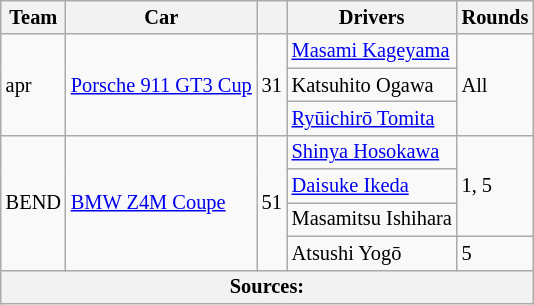<table class="wikitable" style="font-size: 85%">
<tr>
<th>Team</th>
<th>Car</th>
<th></th>
<th>Drivers</th>
<th>Rounds</th>
</tr>
<tr>
<td rowspan=3> apr</td>
<td rowspan=3><a href='#'>Porsche 911 GT3 Cup</a></td>
<td rowspan=3>31</td>
<td> <a href='#'>Masami Kageyama</a></td>
<td rowspan=3>All</td>
</tr>
<tr>
<td> Katsuhito Ogawa</td>
</tr>
<tr>
<td> <a href='#'>Ryūichirō Tomita</a></td>
</tr>
<tr>
<td rowspan=4> BEND</td>
<td rowspan=4><a href='#'>BMW Z4M Coupe</a></td>
<td rowspan=4>51</td>
<td> <a href='#'>Shinya Hosokawa</a></td>
<td rowspan=3>1, 5</td>
</tr>
<tr>
<td> <a href='#'>Daisuke Ikeda</a></td>
</tr>
<tr>
<td> Masamitsu Ishihara</td>
</tr>
<tr>
<td> Atsushi Yogō</td>
<td>5</td>
</tr>
<tr>
<th colspan=5>Sources:</th>
</tr>
</table>
